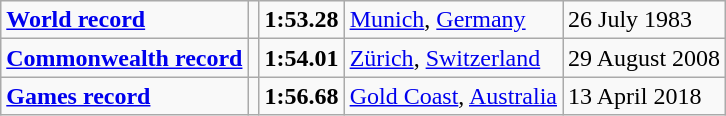<table class="wikitable">
<tr>
<td><a href='#'><strong>World record</strong></a></td>
<td></td>
<td><strong>1:53.28</strong></td>
<td><a href='#'>Munich</a>, <a href='#'>Germany</a></td>
<td>26 July 1983</td>
</tr>
<tr>
<td><a href='#'><strong>Commonwealth record</strong></a></td>
<td></td>
<td><strong>1:54.01 </strong></td>
<td><a href='#'>Zürich</a>, <a href='#'>Switzerland</a></td>
<td>29 August 2008</td>
</tr>
<tr>
<td><a href='#'><strong>Games record</strong></a></td>
<td></td>
<td><strong>1:56.68</strong></td>
<td><a href='#'>Gold Coast</a>, <a href='#'>Australia</a></td>
<td>13 April 2018</td>
</tr>
</table>
